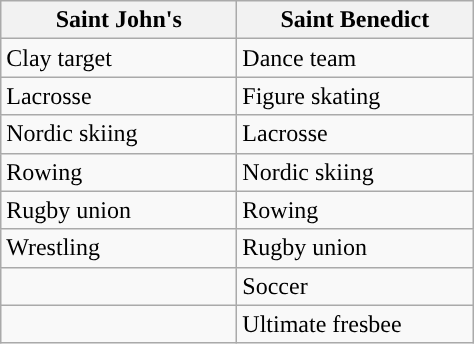<table class="wikitable"; style= "text-align: ">
<tr>
<th width=150px>Saint John's</th>
<th width=150px>Saint Benedict</th>
</tr>
<tr>
<td>Clay target</td>
<td>Dance team</td>
</tr>
<tr>
<td>Lacrosse</td>
<td>Figure skating</td>
</tr>
<tr>
<td>Nordic skiing</td>
<td>Lacrosse</td>
</tr>
<tr>
<td>Rowing</td>
<td>Nordic skiing</td>
</tr>
<tr>
<td>Rugby union</td>
<td>Rowing</td>
</tr>
<tr>
<td>Wrestling</td>
<td>Rugby union</td>
</tr>
<tr>
<td></td>
<td>Soccer</td>
</tr>
<tr>
<td></td>
<td>Ultimate fresbee</td>
</tr>
</table>
